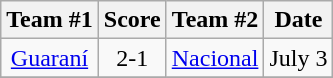<table class="wikitable" style="text-align:center">
<tr>
<th>Team #1</th>
<th>Score</th>
<th>Team #2</th>
<th>Date</th>
</tr>
<tr>
<td><a href='#'>Guaraní</a></td>
<td>2-1</td>
<td><a href='#'>Nacional</a></td>
<td>July 3</td>
</tr>
<tr>
</tr>
</table>
